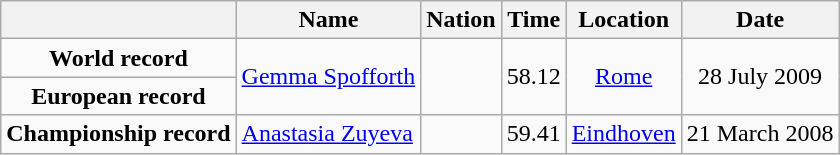<table class=wikitable style=text-align:center>
<tr>
<th></th>
<th>Name</th>
<th>Nation</th>
<th>Time</th>
<th>Location</th>
<th>Date</th>
</tr>
<tr>
<td><strong>World record</strong></td>
<td align=left rowspan=2><a href='#'>Gemma Spofforth</a></td>
<td align=left rowspan=2></td>
<td align=left rowspan=2>58.12</td>
<td rowspan=2><a href='#'>Rome</a></td>
<td rowspan=2>28 July 2009</td>
</tr>
<tr>
<td><strong>European record</strong></td>
</tr>
<tr>
<td><strong>Championship record</strong></td>
<td align=left><a href='#'>Anastasia Zuyeva</a></td>
<td align=left></td>
<td align=left>59.41</td>
<td><a href='#'>Eindhoven</a></td>
<td>21 March 2008</td>
</tr>
</table>
